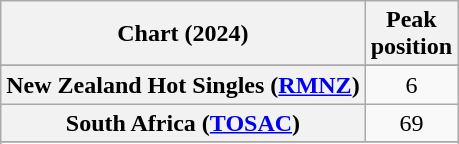<table class="wikitable sortable plainrowheaders" style="text-align:center">
<tr>
<th scope="col">Chart (2024)</th>
<th scope="col">Peak<br>position</th>
</tr>
<tr>
</tr>
<tr>
</tr>
<tr>
<th scope="row">New Zealand Hot Singles (<a href='#'>RMNZ</a>)</th>
<td>6</td>
</tr>
<tr>
<th scope="row">South Africa (<a href='#'>TOSAC</a>)</th>
<td>69</td>
</tr>
<tr>
</tr>
<tr>
</tr>
<tr>
</tr>
</table>
